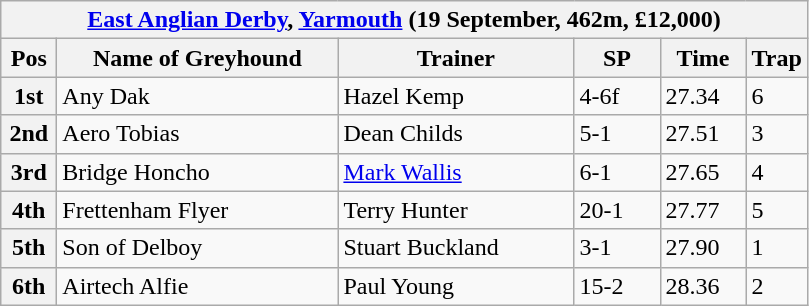<table class="wikitable">
<tr>
<th colspan="6"><a href='#'>East Anglian Derby</a>, <a href='#'>Yarmouth</a> (19 September, 462m, £12,000)</th>
</tr>
<tr>
<th width=30>Pos</th>
<th width=180>Name of Greyhound</th>
<th width=150>Trainer</th>
<th width=50>SP</th>
<th width=50>Time</th>
<th width=30>Trap</th>
</tr>
<tr>
<th>1st</th>
<td>Any Dak</td>
<td>Hazel Kemp</td>
<td>4-6f</td>
<td>27.34</td>
<td>6</td>
</tr>
<tr>
<th>2nd</th>
<td>Aero Tobias</td>
<td>Dean Childs</td>
<td>5-1</td>
<td>27.51</td>
<td>3</td>
</tr>
<tr>
<th>3rd</th>
<td>Bridge Honcho</td>
<td><a href='#'>Mark Wallis</a></td>
<td>6-1</td>
<td>27.65</td>
<td>4</td>
</tr>
<tr>
<th>4th</th>
<td>Frettenham Flyer</td>
<td>Terry Hunter</td>
<td>20-1</td>
<td>27.77</td>
<td>5</td>
</tr>
<tr>
<th>5th</th>
<td>Son of Delboy</td>
<td>Stuart Buckland</td>
<td>3-1</td>
<td>27.90</td>
<td>1</td>
</tr>
<tr>
<th>6th</th>
<td>Airtech Alfie</td>
<td>Paul Young</td>
<td>15-2</td>
<td>28.36</td>
<td>2</td>
</tr>
</table>
